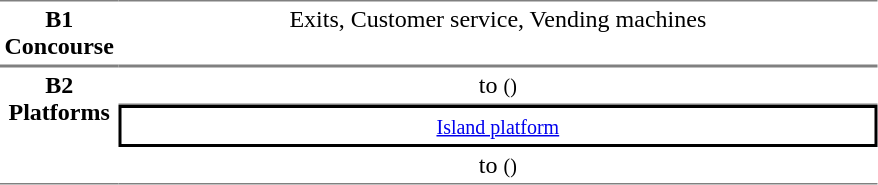<table table border=0 cellspacing=0 cellpadding=3>
<tr>
<td style="border-bottom:solid 1px gray;border-top:solid 1px gray;text-align:center" valign=top width=50><strong>B1<br>Concourse</strong></td>
<td style="border-bottom:solid 1px gray; border-top:solid 1px gray;text-align:center" valign=top width=500>Exits, Customer service, Vending machines</td>
</tr>
<tr>
<td style="border-bottom:solid 1px gray; border-top:solid 1px gray;text-align:center" rowspan="3" valign=top><strong>B2<br>Platforms</strong></td>
<td style="border-bottom:solid 1px gray;border-top:solid 1px gray;text-align:center;">  to  <small>()</small></td>
</tr>
<tr>
<td style="border-right:solid 2px black;border-left:solid 2px black;border-top:solid 2px black;border-bottom:solid 2px black;text-align:center;"><small><a href='#'>Island platform</a></small></td>
</tr>
<tr>
<td style="border-bottom:solid 1px gray;text-align:center;"> to  <small>()</small> </td>
</tr>
</table>
